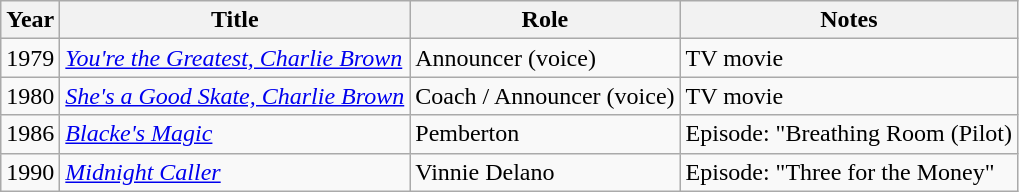<table class="wikitable sortable">
<tr>
<th>Year</th>
<th>Title</th>
<th>Role</th>
<th>Notes</th>
</tr>
<tr>
<td>1979</td>
<td><em><a href='#'>You're the Greatest, Charlie Brown</a></em></td>
<td>Announcer (voice)</td>
<td>TV movie</td>
</tr>
<tr>
<td>1980</td>
<td><em><a href='#'>She's a Good Skate, Charlie Brown</a></em></td>
<td>Coach / Announcer (voice)</td>
<td>TV movie</td>
</tr>
<tr>
<td>1986</td>
<td><em><a href='#'>Blacke's Magic</a></em></td>
<td>Pemberton</td>
<td>Episode: "Breathing Room (Pilot)</td>
</tr>
<tr>
<td>1990</td>
<td><em><a href='#'>Midnight Caller</a></em></td>
<td>Vinnie Delano</td>
<td>Episode: "Three for the Money"</td>
</tr>
</table>
